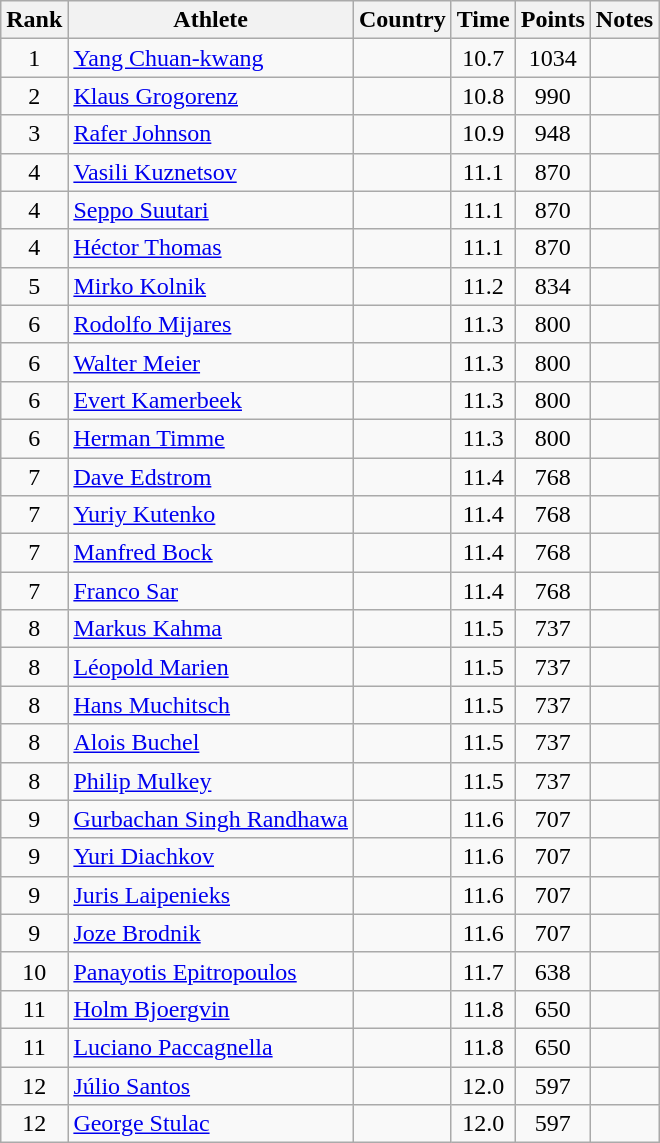<table class="wikitable sortable" style="text-align:center">
<tr>
<th>Rank</th>
<th>Athlete</th>
<th>Country</th>
<th>Time</th>
<th>Points</th>
<th>Notes</th>
</tr>
<tr>
<td>1</td>
<td align=left><a href='#'>Yang Chuan-kwang</a></td>
<td align=left></td>
<td>10.7</td>
<td>1034</td>
<td></td>
</tr>
<tr>
<td>2</td>
<td align=left><a href='#'>Klaus Grogorenz</a></td>
<td align=left></td>
<td>10.8</td>
<td>990</td>
<td></td>
</tr>
<tr>
<td>3</td>
<td align=left><a href='#'>Rafer Johnson</a></td>
<td align=left></td>
<td>10.9</td>
<td>948</td>
<td></td>
</tr>
<tr>
<td>4</td>
<td align=left><a href='#'>Vasili Kuznetsov</a></td>
<td align=left></td>
<td>11.1</td>
<td>870</td>
<td></td>
</tr>
<tr>
<td>4</td>
<td align=left><a href='#'>Seppo Suutari</a></td>
<td align=left></td>
<td>11.1</td>
<td>870</td>
<td></td>
</tr>
<tr>
<td>4</td>
<td align=left><a href='#'>Héctor Thomas</a></td>
<td align=left></td>
<td>11.1</td>
<td>870</td>
<td></td>
</tr>
<tr>
<td>5</td>
<td align=left><a href='#'>Mirko Kolnik</a></td>
<td align=left></td>
<td>11.2</td>
<td>834</td>
<td></td>
</tr>
<tr>
<td>6</td>
<td align=left><a href='#'>Rodolfo Mijares</a></td>
<td align=left></td>
<td>11.3</td>
<td>800</td>
<td></td>
</tr>
<tr>
<td>6</td>
<td align=left><a href='#'>Walter Meier</a></td>
<td align=left></td>
<td>11.3</td>
<td>800</td>
<td></td>
</tr>
<tr>
<td>6</td>
<td align=left><a href='#'>Evert Kamerbeek</a></td>
<td align=left></td>
<td>11.3</td>
<td>800</td>
<td></td>
</tr>
<tr>
<td>6</td>
<td align=left><a href='#'>Herman Timme</a></td>
<td align=left></td>
<td>11.3</td>
<td>800</td>
<td></td>
</tr>
<tr>
<td>7</td>
<td align=left><a href='#'>Dave Edstrom</a></td>
<td align=left></td>
<td>11.4</td>
<td>768</td>
<td></td>
</tr>
<tr>
<td>7</td>
<td align=left><a href='#'>Yuriy Kutenko</a></td>
<td align=left></td>
<td>11.4</td>
<td>768</td>
<td></td>
</tr>
<tr>
<td>7</td>
<td align=left><a href='#'>Manfred Bock</a></td>
<td align=left></td>
<td>11.4</td>
<td>768</td>
<td></td>
</tr>
<tr>
<td>7</td>
<td align=left><a href='#'>Franco Sar</a></td>
<td align=left></td>
<td>11.4</td>
<td>768</td>
<td></td>
</tr>
<tr>
<td>8</td>
<td align=left><a href='#'>Markus Kahma</a></td>
<td align=left></td>
<td>11.5</td>
<td>737</td>
<td></td>
</tr>
<tr>
<td>8</td>
<td align=left><a href='#'>Léopold Marien</a></td>
<td align=left></td>
<td>11.5</td>
<td>737</td>
<td></td>
</tr>
<tr>
<td>8</td>
<td align=left><a href='#'>Hans Muchitsch</a></td>
<td align=left></td>
<td>11.5</td>
<td>737</td>
<td></td>
</tr>
<tr>
<td>8</td>
<td align=left><a href='#'>Alois Buchel</a></td>
<td align=left></td>
<td>11.5</td>
<td>737</td>
<td></td>
</tr>
<tr>
<td>8</td>
<td align=left><a href='#'>Philip Mulkey</a></td>
<td align=left></td>
<td>11.5</td>
<td>737</td>
<td></td>
</tr>
<tr>
<td>9</td>
<td align=left><a href='#'>Gurbachan Singh Randhawa</a></td>
<td align=left></td>
<td>11.6</td>
<td>707</td>
<td></td>
</tr>
<tr>
<td>9</td>
<td align=left><a href='#'>Yuri Diachkov</a></td>
<td align=left></td>
<td>11.6</td>
<td>707</td>
<td></td>
</tr>
<tr>
<td>9</td>
<td align=left><a href='#'>Juris Laipenieks</a></td>
<td align=left></td>
<td>11.6</td>
<td>707</td>
<td></td>
</tr>
<tr>
<td>9</td>
<td align=left><a href='#'>Joze Brodnik</a></td>
<td align=left></td>
<td>11.6</td>
<td>707</td>
<td></td>
</tr>
<tr>
<td>10</td>
<td align=left><a href='#'>Panayotis Epitropoulos</a></td>
<td align=left></td>
<td>11.7</td>
<td>638</td>
<td></td>
</tr>
<tr>
<td>11</td>
<td align=left><a href='#'>Holm Bjoergvin</a></td>
<td align=left></td>
<td>11.8</td>
<td>650</td>
<td></td>
</tr>
<tr>
<td>11</td>
<td align=left><a href='#'>Luciano Paccagnella</a></td>
<td align=left></td>
<td>11.8</td>
<td>650</td>
<td></td>
</tr>
<tr>
<td>12</td>
<td align=left><a href='#'>Júlio Santos</a></td>
<td align=left></td>
<td>12.0</td>
<td>597</td>
<td></td>
</tr>
<tr>
<td>12</td>
<td align=left><a href='#'>George Stulac</a></td>
<td align=left></td>
<td>12.0</td>
<td>597</td>
<td></td>
</tr>
</table>
